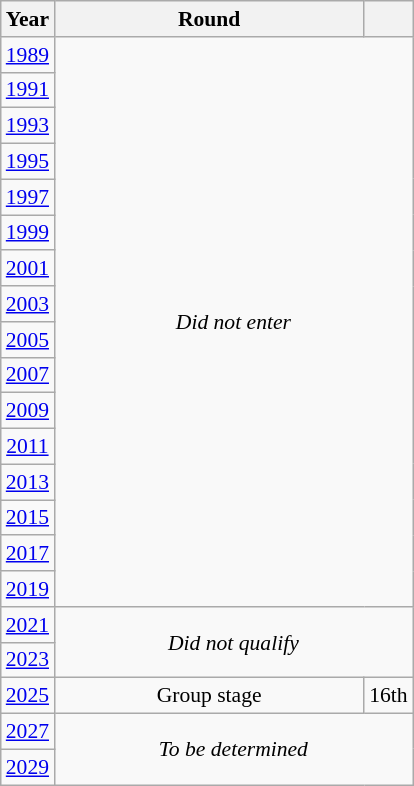<table class="wikitable" style="text-align: center; font-size:90%">
<tr>
<th>Year</th>
<th style="width:200px">Round</th>
<th></th>
</tr>
<tr>
<td><a href='#'>1989</a></td>
<td colspan="16" rowspan="16"><em>Did not enter</em></td>
</tr>
<tr>
<td><a href='#'>1991</a></td>
</tr>
<tr>
<td><a href='#'>1993</a></td>
</tr>
<tr>
<td><a href='#'>1995</a></td>
</tr>
<tr>
<td><a href='#'>1997</a></td>
</tr>
<tr>
<td><a href='#'>1999</a></td>
</tr>
<tr>
<td><a href='#'>2001</a></td>
</tr>
<tr>
<td><a href='#'>2003</a></td>
</tr>
<tr>
<td><a href='#'>2005</a></td>
</tr>
<tr>
<td><a href='#'>2007</a></td>
</tr>
<tr>
<td><a href='#'>2009</a></td>
</tr>
<tr>
<td><a href='#'>2011</a></td>
</tr>
<tr>
<td><a href='#'>2013</a></td>
</tr>
<tr>
<td><a href='#'>2015</a></td>
</tr>
<tr>
<td><a href='#'>2017</a></td>
</tr>
<tr>
<td><a href='#'>2019</a></td>
</tr>
<tr>
<td><a href='#'>2021</a></td>
<td colspan="2" rowspan="2"><em>Did not qualify</em></td>
</tr>
<tr>
<td><a href='#'>2023</a></td>
</tr>
<tr>
<td><a href='#'>2025</a></td>
<td>Group stage</td>
<td>16th</td>
</tr>
<tr>
<td><a href='#'>2027</a></td>
<td colspan="2" rowspan="2"><em>To be determined</em></td>
</tr>
<tr>
<td><a href='#'>2029</a></td>
</tr>
</table>
